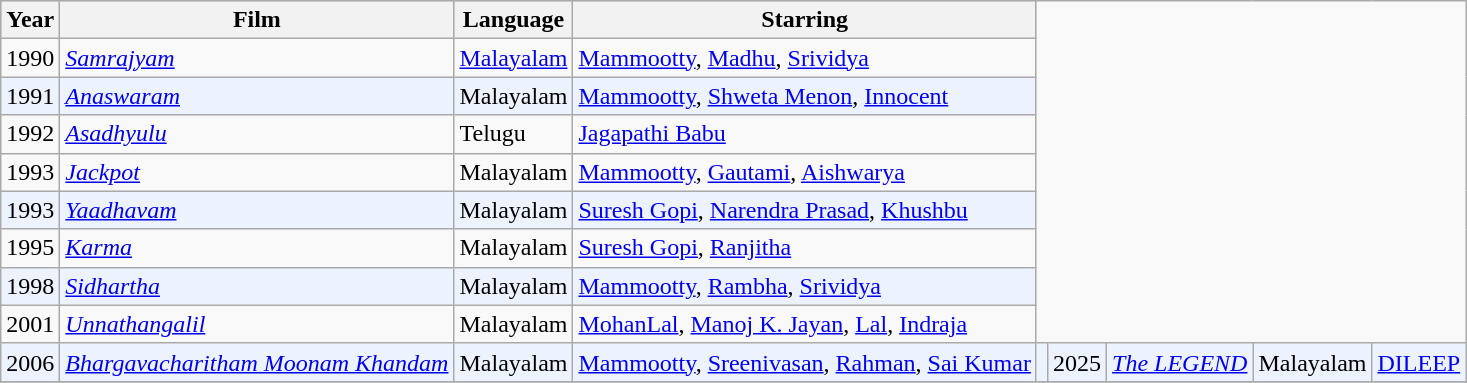<table class="wikitable sortable">
<tr style="background:#ccc; text-align:center;"|->
<th>Year</th>
<th>Film</th>
<th>Language</th>
<th>Starring</th>
</tr>
<tr>
<td>1990</td>
<td><em><a href='#'>Samrajyam</a></em></td>
<td><a href='#'>Malayalam</a></td>
<td><a href='#'>Mammootty</a>, <a href='#'>Madhu</a>, <a href='#'>Srividya</a></td>
</tr>
<tr style="background:#edf3fe;">
<td>1991</td>
<td><em><a href='#'>Anaswaram</a></em></td>
<td>Malayalam</td>
<td><a href='#'>Mammootty</a>, <a href='#'>Shweta Menon</a>, <a href='#'>Innocent</a></td>
</tr>
<tr>
<td>1992</td>
<td><em><a href='#'>Asadhyulu</a></em></td>
<td>Telugu</td>
<td><a href='#'>Jagapathi Babu</a></td>
</tr>
<tr>
<td>1993</td>
<td><em><a href='#'>Jackpot</a></em></td>
<td>Malayalam</td>
<td><a href='#'>Mammootty</a>, <a href='#'>Gautami</a>, <a href='#'>Aishwarya</a></td>
</tr>
<tr style="background:#edf3fe;">
<td>1993</td>
<td><em><a href='#'>Yaadhavam</a></em></td>
<td>Malayalam</td>
<td><a href='#'>Suresh Gopi</a>, <a href='#'>Narendra Prasad</a>, <a href='#'>Khushbu</a></td>
</tr>
<tr>
<td>1995</td>
<td><em><a href='#'>Karma</a></em></td>
<td>Malayalam</td>
<td><a href='#'>Suresh Gopi</a>, <a href='#'>Ranjitha</a></td>
</tr>
<tr style="background:#edf3fe;">
<td>1998</td>
<td><em><a href='#'>Sidhartha</a></em></td>
<td>Malayalam</td>
<td><a href='#'>Mammootty</a>, <a href='#'>Rambha</a>, <a href='#'>Srividya</a></td>
</tr>
<tr>
<td>2001</td>
<td><em><a href='#'>Unnathangalil</a></em></td>
<td>Malayalam</td>
<td><a href='#'>MohanLal</a>, <a href='#'>Manoj K. Jayan</a>, <a href='#'>Lal</a>, <a href='#'>Indraja</a></td>
</tr>
<tr style="background:#edf3fe;">
<td>2006</td>
<td><em><a href='#'>Bhargavacharitham Moonam Khandam</a></em></td>
<td>Malayalam</td>
<td><a href='#'>Mammootty</a>, <a href='#'>Sreenivasan</a>, <a href='#'>Rahman</a>, <a href='#'>Sai Kumar</a></td>
<td></td>
<td>2025</td>
<td><em><a href='#'>The  LEGEND</a></em></td>
<td>Malayalam</td>
<td><a href='#'>DILEEP</a></td>
</tr>
<tr style="background:#edf3fe;">
</tr>
</table>
